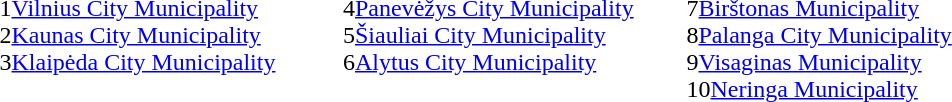<table>
<tr>
<td valign=top width=225px><br>1<a href='#'>Vilnius City Municipality</a><br>
2<a href='#'>Kaunas City Municipality</a><br>
3<a href='#'>Klaipėda City Municipality</a></td>
<td valign=top width=225px><br>4<a href='#'>Panevėžys City Municipality</a><br>
5<a href='#'>Šiauliai City Municipality</a><br>
6<a href='#'>Alytus City Municipality</a></td>
<td><br>7<a href='#'>Birštonas Municipality</a><br>
8<a href='#'>Palanga City Municipality</a><br>
9<a href='#'>Visaginas Municipality</a><br>
10<a href='#'>Neringa Municipality</a><br></td>
</tr>
<tr>
</tr>
</table>
